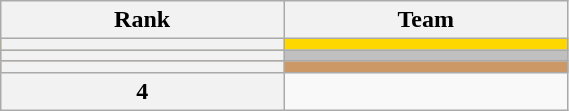<table class="wikitable unsortable" style="text-align:left; width:30%">
<tr>
<th scope="col">Rank</th>
<th scope="col">Team</th>
</tr>
<tr bgcolor="gold">
<th scope="row"></th>
<td></td>
</tr>
<tr bgcolor="silver">
<th scope="row"></th>
<td></td>
</tr>
<tr bgcolor="cc9966">
<th scope="row"></th>
<td></td>
</tr>
<tr>
<th scope="row">4</th>
<td></td>
</tr>
</table>
